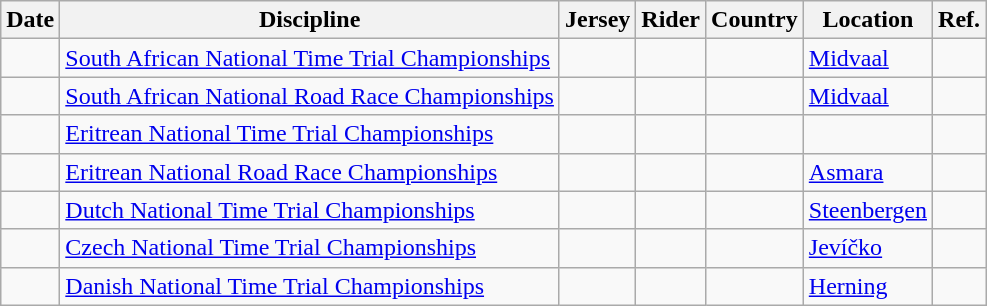<table class="wikitable sortable">
<tr>
<th>Date</th>
<th>Discipline</th>
<th>Jersey</th>
<th>Rider</th>
<th>Country</th>
<th>Location</th>
<th class="unsortable">Ref.</th>
</tr>
<tr>
<td></td>
<td><a href='#'>South African National Time Trial Championships</a></td>
<td align="center"></td>
<td></td>
<td></td>
<td><a href='#'>Midvaal</a></td>
<td align="center"></td>
</tr>
<tr>
<td></td>
<td><a href='#'>South African National Road Race Championships</a></td>
<td align="center"></td>
<td></td>
<td></td>
<td><a href='#'>Midvaal</a></td>
<td align="center"></td>
</tr>
<tr>
<td></td>
<td><a href='#'>Eritrean National Time Trial Championships</a></td>
<td align="center"></td>
<td></td>
<td></td>
<td></td>
<td align="center"></td>
</tr>
<tr>
<td></td>
<td><a href='#'>Eritrean National Road Race Championships</a></td>
<td align="center"></td>
<td></td>
<td></td>
<td><a href='#'>Asmara</a></td>
<td align="center"></td>
</tr>
<tr>
<td></td>
<td><a href='#'>Dutch National Time Trial Championships</a></td>
<td align="center"></td>
<td></td>
<td></td>
<td><a href='#'>Steenbergen</a></td>
<td align="center"></td>
</tr>
<tr>
<td></td>
<td><a href='#'>Czech National Time Trial Championships</a></td>
<td align="center"></td>
<td></td>
<td></td>
<td><a href='#'>Jevíčko</a></td>
<td align="center"></td>
</tr>
<tr>
<td></td>
<td><a href='#'>Danish National Time Trial Championships</a></td>
<td align="center"></td>
<td></td>
<td></td>
<td><a href='#'>Herning</a></td>
<td align="center"></td>
</tr>
</table>
